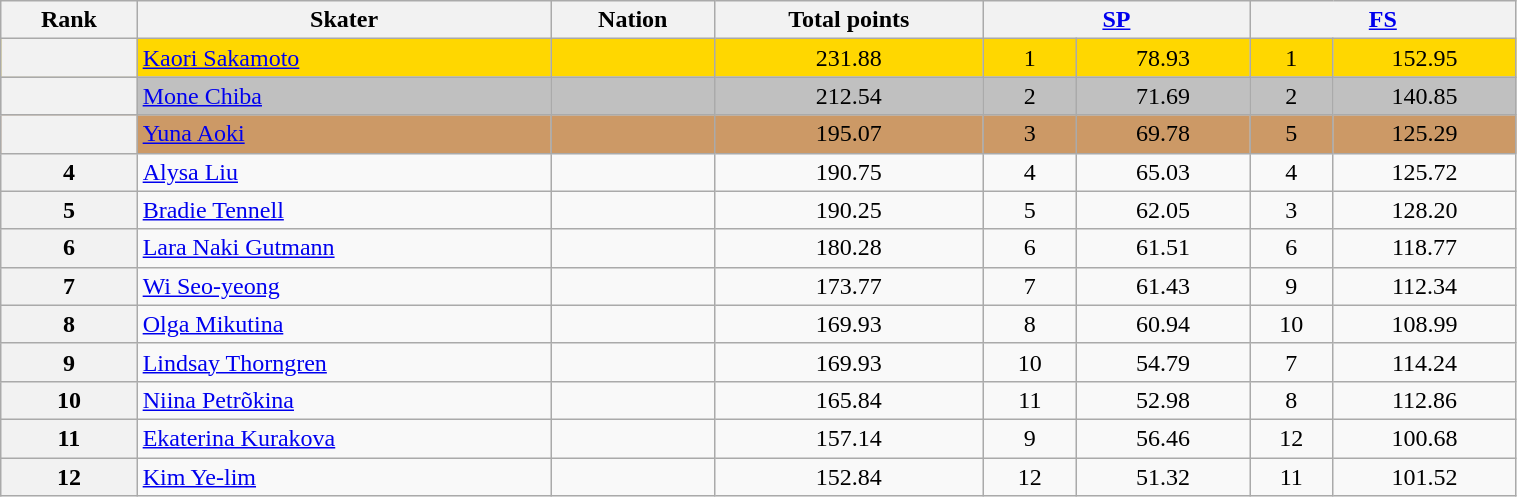<table class="wikitable sortable" style="text-align:center;" width="80%">
<tr>
<th scope="col">Rank</th>
<th scope="col">Skater</th>
<th scope="col">Nation</th>
<th scope="col">Total points</th>
<th scope="col" colspan="2" width="80px"><a href='#'>SP</a></th>
<th scope="col" colspan="2" width="80px"><a href='#'>FS</a></th>
</tr>
<tr bgcolor="gold">
<th scope="row"></th>
<td align="left"><a href='#'>Kaori Sakamoto</a></td>
<td align="left"></td>
<td>231.88</td>
<td>1</td>
<td>78.93</td>
<td>1</td>
<td>152.95</td>
</tr>
<tr bgcolor="silver">
<th scope="row"></th>
<td align="left"><a href='#'>Mone Chiba</a></td>
<td align="left"></td>
<td>212.54</td>
<td>2</td>
<td>71.69</td>
<td>2</td>
<td>140.85</td>
</tr>
<tr bgcolor="cc9966">
<th scope="row"></th>
<td align="left"><a href='#'>Yuna Aoki</a></td>
<td align="left"></td>
<td>195.07</td>
<td>3</td>
<td>69.78</td>
<td>5</td>
<td>125.29</td>
</tr>
<tr>
<th scope="row">4</th>
<td align="left"><a href='#'>Alysa Liu</a></td>
<td align="left"></td>
<td>190.75</td>
<td>4</td>
<td>65.03</td>
<td>4</td>
<td>125.72</td>
</tr>
<tr>
<th scope="row">5</th>
<td align="left"><a href='#'>Bradie Tennell</a></td>
<td align="left"></td>
<td>190.25</td>
<td>5</td>
<td>62.05</td>
<td>3</td>
<td>128.20</td>
</tr>
<tr>
<th scope="row">6</th>
<td align="left"><a href='#'>Lara Naki Gutmann</a></td>
<td align="left"></td>
<td>180.28</td>
<td>6</td>
<td>61.51</td>
<td>6</td>
<td>118.77</td>
</tr>
<tr>
<th scope="row">7</th>
<td align="left"><a href='#'>Wi Seo-yeong</a></td>
<td align="left"></td>
<td>173.77</td>
<td>7</td>
<td>61.43</td>
<td>9</td>
<td>112.34</td>
</tr>
<tr>
<th scope="row">8</th>
<td align="left"><a href='#'>Olga Mikutina</a></td>
<td align="left"></td>
<td>169.93</td>
<td>8</td>
<td>60.94</td>
<td>10</td>
<td>108.99</td>
</tr>
<tr>
<th scope="row">9</th>
<td align="left"><a href='#'>Lindsay Thorngren</a></td>
<td align="left"></td>
<td>169.93</td>
<td>10</td>
<td>54.79</td>
<td>7</td>
<td>114.24</td>
</tr>
<tr>
<th scope="row">10</th>
<td align="left"><a href='#'>Niina Petrõkina</a></td>
<td align="left"></td>
<td>165.84</td>
<td>11</td>
<td>52.98</td>
<td>8</td>
<td>112.86</td>
</tr>
<tr>
<th scope="row">11</th>
<td align="left"><a href='#'>Ekaterina Kurakova</a></td>
<td align="left"></td>
<td>157.14</td>
<td>9</td>
<td>56.46</td>
<td>12</td>
<td>100.68</td>
</tr>
<tr>
<th scope="row">12</th>
<td align="left"><a href='#'>Kim Ye-lim</a></td>
<td align="left"></td>
<td>152.84</td>
<td>12</td>
<td>51.32</td>
<td>11</td>
<td>101.52</td>
</tr>
</table>
